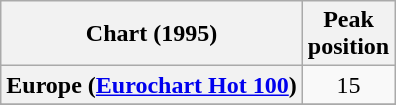<table class="wikitable sortable plainrowheaders" style="text-align:center">
<tr>
<th>Chart (1995)</th>
<th>Peak<br>position</th>
</tr>
<tr>
<th scope="row">Europe (<a href='#'>Eurochart Hot 100</a>)</th>
<td>15</td>
</tr>
<tr>
</tr>
<tr>
</tr>
<tr>
</tr>
</table>
